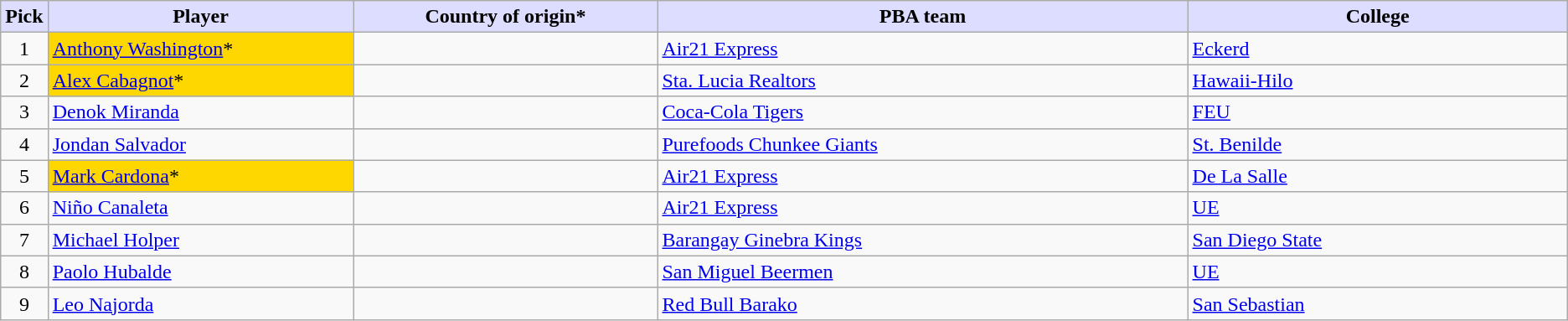<table class="wikitable">
<tr>
<th style="background:#DDDDFF;">Pick</th>
<th style="background:#DDDDFF;" width="20%">Player</th>
<th style="background:#DDDDFF;" width="20%">Country of origin*</th>
<th style="background:#DDDDFF;" width="35%">PBA team</th>
<th style="background:#DDDDFF;" width="25%">College</th>
</tr>
<tr>
<td align=center>1</td>
<td bgcolor=gold><a href='#'>Anthony Washington</a>*</td>
<td></td>
<td><a href='#'>Air21 Express</a></td>
<td><a href='#'>Eckerd</a></td>
</tr>
<tr>
<td align=center>2</td>
<td bgcolor=gold><a href='#'>Alex Cabagnot</a>*</td>
<td></td>
<td><a href='#'>Sta. Lucia Realtors</a></td>
<td><a href='#'>Hawaii-Hilo</a></td>
</tr>
<tr>
<td align=center>3</td>
<td><a href='#'>Denok Miranda</a></td>
<td></td>
<td><a href='#'>Coca-Cola Tigers</a></td>
<td><a href='#'>FEU</a></td>
</tr>
<tr>
<td align=center>4</td>
<td><a href='#'>Jondan Salvador</a></td>
<td></td>
<td><a href='#'>Purefoods Chunkee Giants</a></td>
<td><a href='#'>St. Benilde</a></td>
</tr>
<tr>
<td align=center>5</td>
<td bgcolor=gold><a href='#'>Mark Cardona</a>*</td>
<td></td>
<td><a href='#'>Air21 Express</a></td>
<td><a href='#'>De La Salle</a></td>
</tr>
<tr>
<td align=center>6</td>
<td><a href='#'>Niño Canaleta</a></td>
<td></td>
<td><a href='#'>Air21 Express</a></td>
<td><a href='#'>UE</a></td>
</tr>
<tr>
<td align=center>7</td>
<td><a href='#'>Michael Holper</a></td>
<td></td>
<td><a href='#'>Barangay Ginebra Kings</a></td>
<td><a href='#'>San Diego State</a></td>
</tr>
<tr>
<td align=center>8</td>
<td><a href='#'>Paolo Hubalde</a></td>
<td></td>
<td><a href='#'>San Miguel Beermen</a></td>
<td><a href='#'>UE</a></td>
</tr>
<tr>
<td align=center>9</td>
<td><a href='#'>Leo Najorda</a></td>
<td></td>
<td><a href='#'>Red Bull Barako</a></td>
<td><a href='#'>San Sebastian</a></td>
</tr>
</table>
